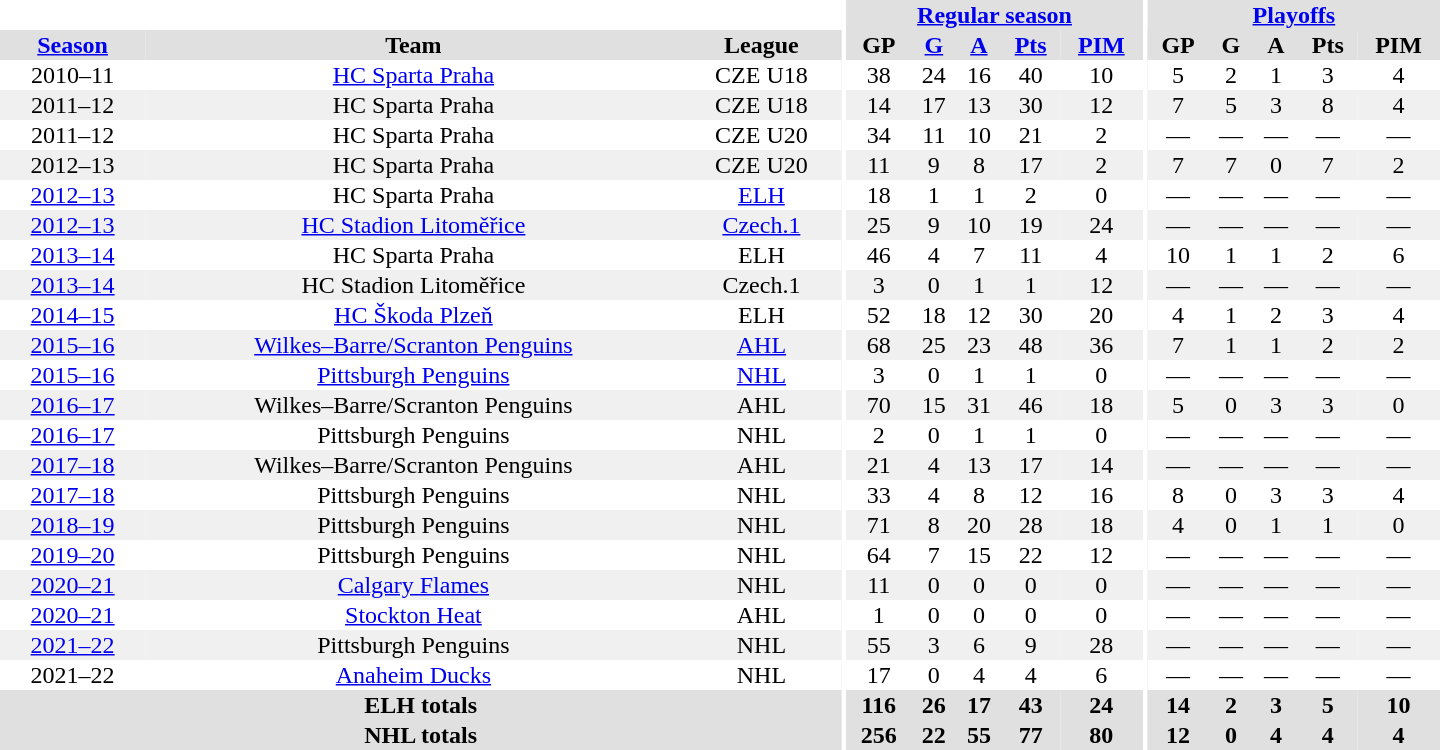<table border="0" cellpadding="1" cellspacing="0" style="text-align:center; width:60em">
<tr bgcolor="#e0e0e0">
<th colspan="3" bgcolor="#ffffff"></th>
<th rowspan="99" bgcolor="#ffffff"></th>
<th colspan="5"><a href='#'>Regular season</a></th>
<th rowspan="99" bgcolor="#ffffff"></th>
<th colspan="5"><a href='#'>Playoffs</a></th>
</tr>
<tr bgcolor="#e0e0e0">
<th><a href='#'>Season</a></th>
<th>Team</th>
<th>League</th>
<th>GP</th>
<th><a href='#'>G</a></th>
<th><a href='#'>A</a></th>
<th><a href='#'>Pts</a></th>
<th><a href='#'>PIM</a></th>
<th>GP</th>
<th>G</th>
<th>A</th>
<th>Pts</th>
<th>PIM</th>
</tr>
<tr>
<td>2010–11</td>
<td><a href='#'>HC Sparta Praha</a></td>
<td>CZE U18</td>
<td>38</td>
<td>24</td>
<td>16</td>
<td>40</td>
<td>10</td>
<td>5</td>
<td>2</td>
<td>1</td>
<td>3</td>
<td>4</td>
</tr>
<tr bgcolor="#f0f0f0">
<td>2011–12</td>
<td>HC Sparta Praha</td>
<td>CZE U18</td>
<td>14</td>
<td>17</td>
<td>13</td>
<td>30</td>
<td>12</td>
<td>7</td>
<td>5</td>
<td>3</td>
<td>8</td>
<td>4</td>
</tr>
<tr>
<td>2011–12</td>
<td>HC Sparta Praha</td>
<td>CZE U20</td>
<td>34</td>
<td>11</td>
<td>10</td>
<td>21</td>
<td>2</td>
<td>—</td>
<td>—</td>
<td>—</td>
<td>—</td>
<td>—</td>
</tr>
<tr bgcolor="#f0f0f0">
<td>2012–13</td>
<td>HC Sparta Praha</td>
<td>CZE U20</td>
<td>11</td>
<td>9</td>
<td>8</td>
<td>17</td>
<td>2</td>
<td>7</td>
<td>7</td>
<td>0</td>
<td>7</td>
<td>2</td>
</tr>
<tr>
<td><a href='#'>2012–13</a></td>
<td>HC Sparta Praha</td>
<td><a href='#'>ELH</a></td>
<td>18</td>
<td>1</td>
<td>1</td>
<td>2</td>
<td>0</td>
<td>—</td>
<td>—</td>
<td>—</td>
<td>—</td>
<td>—</td>
</tr>
<tr bgcolor="#f0f0f0">
<td><a href='#'>2012–13</a></td>
<td><a href='#'>HC Stadion Litoměřice</a></td>
<td><a href='#'>Czech.1</a></td>
<td>25</td>
<td>9</td>
<td>10</td>
<td>19</td>
<td>24</td>
<td>—</td>
<td>—</td>
<td>—</td>
<td>—</td>
<td>—</td>
</tr>
<tr>
<td><a href='#'>2013–14</a></td>
<td>HC Sparta Praha</td>
<td>ELH</td>
<td>46</td>
<td>4</td>
<td>7</td>
<td>11</td>
<td>4</td>
<td>10</td>
<td>1</td>
<td>1</td>
<td>2</td>
<td>6</td>
</tr>
<tr bgcolor="#f0f0f0">
<td><a href='#'>2013–14</a></td>
<td>HC Stadion Litoměřice</td>
<td>Czech.1</td>
<td>3</td>
<td>0</td>
<td>1</td>
<td>1</td>
<td>12</td>
<td>—</td>
<td>—</td>
<td>—</td>
<td>—</td>
<td>—</td>
</tr>
<tr>
<td><a href='#'>2014–15</a></td>
<td><a href='#'>HC Škoda Plzeň</a></td>
<td>ELH</td>
<td>52</td>
<td>18</td>
<td>12</td>
<td>30</td>
<td>20</td>
<td>4</td>
<td>1</td>
<td>2</td>
<td>3</td>
<td>4</td>
</tr>
<tr bgcolor="#f0f0f0">
<td><a href='#'>2015–16</a></td>
<td><a href='#'>Wilkes–Barre/Scranton Penguins</a></td>
<td><a href='#'>AHL</a></td>
<td>68</td>
<td>25</td>
<td>23</td>
<td>48</td>
<td>36</td>
<td>7</td>
<td>1</td>
<td>1</td>
<td>2</td>
<td>2</td>
</tr>
<tr>
<td><a href='#'>2015–16</a></td>
<td><a href='#'>Pittsburgh Penguins</a></td>
<td><a href='#'>NHL</a></td>
<td>3</td>
<td>0</td>
<td>1</td>
<td>1</td>
<td>0</td>
<td>—</td>
<td>—</td>
<td>—</td>
<td>—</td>
<td>—</td>
</tr>
<tr bgcolor="#f0f0f0">
<td><a href='#'>2016–17</a></td>
<td>Wilkes–Barre/Scranton Penguins</td>
<td>AHL</td>
<td>70</td>
<td>15</td>
<td>31</td>
<td>46</td>
<td>18</td>
<td>5</td>
<td>0</td>
<td>3</td>
<td>3</td>
<td>0</td>
</tr>
<tr>
<td><a href='#'>2016–17</a></td>
<td>Pittsburgh Penguins</td>
<td>NHL</td>
<td>2</td>
<td>0</td>
<td>1</td>
<td>1</td>
<td>0</td>
<td>—</td>
<td>—</td>
<td>—</td>
<td>—</td>
<td>—</td>
</tr>
<tr bgcolor="#f0f0f0">
<td><a href='#'>2017–18</a></td>
<td>Wilkes–Barre/Scranton Penguins</td>
<td>AHL</td>
<td>21</td>
<td>4</td>
<td>13</td>
<td>17</td>
<td>14</td>
<td>—</td>
<td>—</td>
<td>—</td>
<td>—</td>
<td>—</td>
</tr>
<tr>
<td><a href='#'>2017–18</a></td>
<td>Pittsburgh Penguins</td>
<td>NHL</td>
<td>33</td>
<td>4</td>
<td>8</td>
<td>12</td>
<td>16</td>
<td>8</td>
<td>0</td>
<td>3</td>
<td>3</td>
<td>4</td>
</tr>
<tr bgcolor="f0f0f0">
<td><a href='#'>2018–19</a></td>
<td>Pittsburgh Penguins</td>
<td>NHL</td>
<td>71</td>
<td>8</td>
<td>20</td>
<td>28</td>
<td>18</td>
<td>4</td>
<td>0</td>
<td>1</td>
<td>1</td>
<td>0</td>
</tr>
<tr>
<td><a href='#'>2019–20</a></td>
<td>Pittsburgh Penguins</td>
<td>NHL</td>
<td>64</td>
<td>7</td>
<td>15</td>
<td>22</td>
<td>12</td>
<td>—</td>
<td>—</td>
<td>—</td>
<td>—</td>
<td>—</td>
</tr>
<tr bgcolor="#f0f0f0">
<td><a href='#'>2020–21</a></td>
<td><a href='#'>Calgary Flames</a></td>
<td>NHL</td>
<td>11</td>
<td>0</td>
<td>0</td>
<td>0</td>
<td>0</td>
<td>—</td>
<td>—</td>
<td>—</td>
<td>—</td>
<td>—</td>
</tr>
<tr>
<td><a href='#'>2020–21</a></td>
<td><a href='#'>Stockton Heat</a></td>
<td>AHL</td>
<td>1</td>
<td>0</td>
<td>0</td>
<td>0</td>
<td>0</td>
<td>—</td>
<td>—</td>
<td>—</td>
<td>—</td>
<td>—</td>
</tr>
<tr bgcolor="#f0f0f0">
<td><a href='#'>2021–22</a></td>
<td>Pittsburgh Penguins</td>
<td>NHL</td>
<td>55</td>
<td>3</td>
<td>6</td>
<td>9</td>
<td>28</td>
<td>—</td>
<td>—</td>
<td>—</td>
<td>—</td>
<td>—</td>
</tr>
<tr>
<td>2021–22</td>
<td><a href='#'>Anaheim Ducks</a></td>
<td>NHL</td>
<td>17</td>
<td>0</td>
<td>4</td>
<td>4</td>
<td>6</td>
<td>—</td>
<td>—</td>
<td>—</td>
<td>—</td>
<td>—</td>
</tr>
<tr bgcolor="#e0e0e0">
<th colspan="3">ELH totals</th>
<th>116</th>
<th>26</th>
<th>17</th>
<th>43</th>
<th>24</th>
<th>14</th>
<th>2</th>
<th>3</th>
<th>5</th>
<th>10</th>
</tr>
<tr bgcolor="#e0e0e0">
<th colspan="3">NHL totals</th>
<th>256</th>
<th>22</th>
<th>55</th>
<th>77</th>
<th>80</th>
<th>12</th>
<th>0</th>
<th>4</th>
<th>4</th>
<th>4</th>
</tr>
</table>
